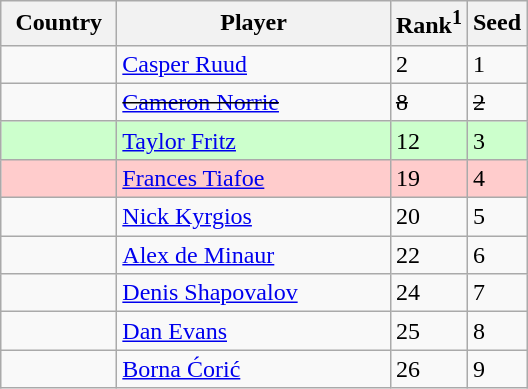<table class="sortable wikitable">
<tr>
<th width="70">Country</th>
<th width="175">Player</th>
<th>Rank<sup>1</sup></th>
<th>Seed</th>
</tr>
<tr>
<td></td>
<td><a href='#'>Casper Ruud</a></td>
<td>2</td>
<td>1</td>
</tr>
<tr>
<td><s></s></td>
<td><s><a href='#'>Cameron Norrie</a></s></td>
<td><s>8</s></td>
<td><s>2</s></td>
</tr>
<tr style="background:#cfc;">
<td></td>
<td><a href='#'>Taylor Fritz</a></td>
<td>12</td>
<td>3</td>
</tr>
<tr style="background:#fcc;">
<td></td>
<td><a href='#'>Frances Tiafoe</a></td>
<td>19</td>
<td>4</td>
</tr>
<tr>
<td></td>
<td><a href='#'>Nick Kyrgios</a></td>
<td>20</td>
<td>5</td>
</tr>
<tr>
<td></td>
<td><a href='#'>Alex de Minaur</a></td>
<td>22</td>
<td>6</td>
</tr>
<tr>
<td></td>
<td><a href='#'>Denis Shapovalov</a></td>
<td>24</td>
<td>7</td>
</tr>
<tr>
<td></td>
<td><a href='#'>Dan Evans</a></td>
<td>25</td>
<td>8</td>
</tr>
<tr>
<td></td>
<td><a href='#'>Borna Ćorić</a></td>
<td>26</td>
<td>9</td>
</tr>
</table>
